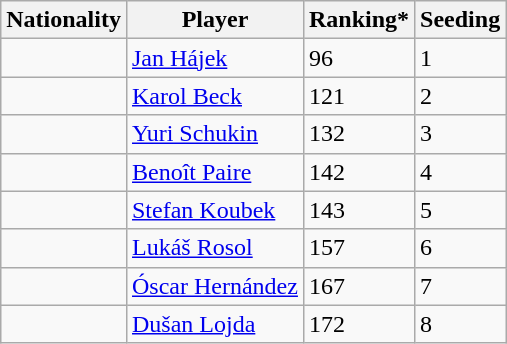<table class="wikitable" border="1">
<tr>
<th>Nationality</th>
<th>Player</th>
<th>Ranking*</th>
<th>Seeding</th>
</tr>
<tr>
<td></td>
<td><a href='#'>Jan Hájek</a></td>
<td>96</td>
<td>1</td>
</tr>
<tr>
<td></td>
<td><a href='#'>Karol Beck</a></td>
<td>121</td>
<td>2</td>
</tr>
<tr>
<td></td>
<td><a href='#'>Yuri Schukin</a></td>
<td>132</td>
<td>3</td>
</tr>
<tr>
<td></td>
<td><a href='#'>Benoît Paire</a></td>
<td>142</td>
<td>4</td>
</tr>
<tr>
<td></td>
<td><a href='#'>Stefan Koubek</a></td>
<td>143</td>
<td>5</td>
</tr>
<tr>
<td></td>
<td><a href='#'>Lukáš Rosol</a></td>
<td>157</td>
<td>6</td>
</tr>
<tr>
<td></td>
<td><a href='#'>Óscar Hernández</a></td>
<td>167</td>
<td>7</td>
</tr>
<tr>
<td></td>
<td><a href='#'>Dušan Lojda</a></td>
<td>172</td>
<td>8</td>
</tr>
</table>
